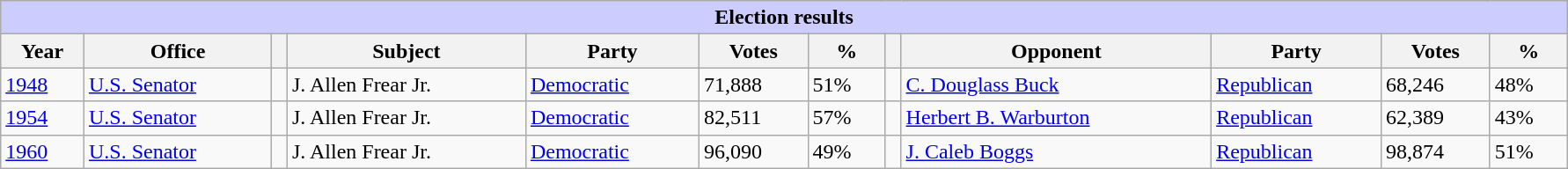<table class=wikitable style="width: 94%" style="text-align: center;" align="center">
<tr bgcolor=#cccccc>
<th colspan=13 style="background: #ccccff;">Election results</th>
</tr>
<tr>
<th><strong>Year</strong></th>
<th><strong>Office</strong></th>
<th></th>
<th><strong>Subject</strong></th>
<th><strong>Party</strong></th>
<th><strong>Votes</strong></th>
<th><strong>%</strong></th>
<th></th>
<th><strong>Opponent</strong></th>
<th><strong>Party</strong></th>
<th><strong>Votes</strong></th>
<th><strong>%</strong></th>
</tr>
<tr>
<td><a href='#'>1948</a></td>
<td><a href='#'>U.S. Senator</a></td>
<td></td>
<td>J. Allen Frear Jr.</td>
<td><a href='#'>Democratic</a></td>
<td>71,888</td>
<td>51%</td>
<td></td>
<td><a href='#'>C. Douglass Buck</a></td>
<td><a href='#'>Republican</a></td>
<td>68,246</td>
<td>48%</td>
</tr>
<tr>
<td><a href='#'>1954</a></td>
<td><a href='#'>U.S. Senator</a></td>
<td></td>
<td>J. Allen Frear Jr.</td>
<td><a href='#'>Democratic</a></td>
<td>82,511</td>
<td>57%</td>
<td></td>
<td><a href='#'>Herbert B. Warburton</a></td>
<td><a href='#'>Republican</a></td>
<td>62,389</td>
<td>43%</td>
</tr>
<tr>
<td><a href='#'>1960</a></td>
<td><a href='#'>U.S. Senator</a></td>
<td></td>
<td>J. Allen Frear Jr.</td>
<td><a href='#'>Democratic</a></td>
<td>96,090</td>
<td>49%</td>
<td></td>
<td><a href='#'>J. Caleb Boggs</a></td>
<td><a href='#'>Republican</a></td>
<td>98,874</td>
<td>51%</td>
</tr>
</table>
